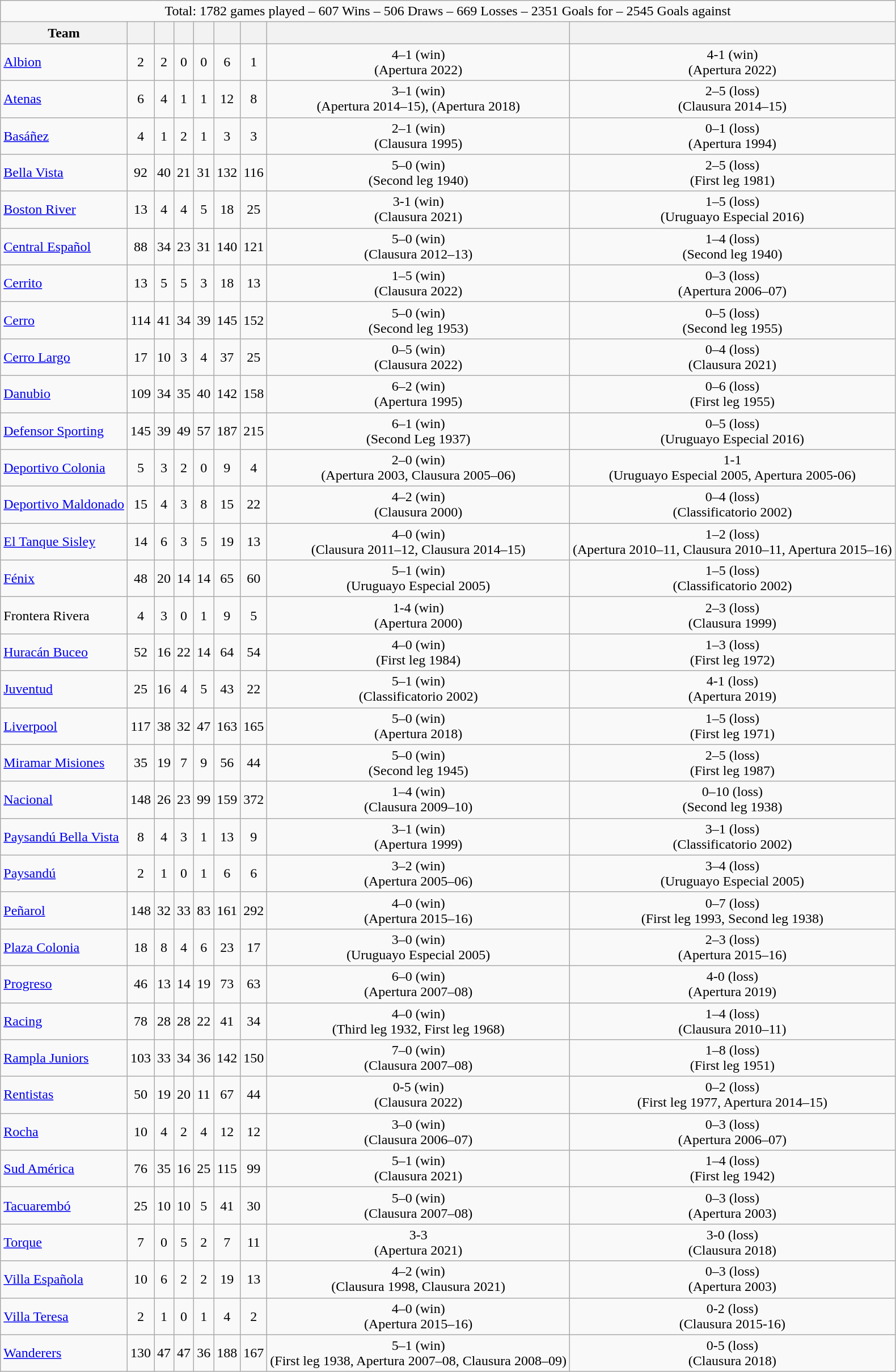<table class="wikitable" style="text-align: center;">
<tr>
<td colspan=9>Total: 1782 games played – 607 Wins – 506 Draws – 669 Losses – 2351 Goals for – 2545 Goals against</td>
</tr>
<tr>
<th>Team</th>
<th></th>
<th></th>
<th></th>
<th></th>
<th></th>
<th></th>
<th></th>
<th></th>
</tr>
<tr>
<td align="left"><a href='#'>Albion</a></td>
<td>2</td>
<td>2</td>
<td>0</td>
<td>0</td>
<td>6</td>
<td>1</td>
<td>4–1 (win) <br>(Apertura 2022)</td>
<td>4-1 (win) <br> (Apertura 2022)</td>
</tr>
<tr>
<td align="left"><a href='#'>Atenas</a></td>
<td>6</td>
<td>4</td>
<td>1</td>
<td>1</td>
<td>12</td>
<td>8</td>
<td>3–1 (win) <br>(Apertura 2014–15), (Apertura 2018)</td>
<td>2–5 (loss) <br> (Clausura 2014–15)</td>
</tr>
<tr>
<td align="left"><a href='#'>Basáñez</a></td>
<td>4</td>
<td>1</td>
<td>2</td>
<td>1</td>
<td>3</td>
<td>3</td>
<td>2–1 (win) <br>(Clausura 1995)</td>
<td>0–1 (loss) <br> (Apertura 1994)</td>
</tr>
<tr>
<td align="left"><a href='#'>Bella Vista</a></td>
<td>92</td>
<td>40</td>
<td>21</td>
<td>31</td>
<td>132</td>
<td>116</td>
<td>5–0 (win) <br>(Second leg 1940)</td>
<td>2–5 (loss) <br> (First leg 1981)</td>
</tr>
<tr>
<td align="left"><a href='#'>Boston River</a></td>
<td>13</td>
<td>4</td>
<td>4</td>
<td>5</td>
<td>18</td>
<td>25</td>
<td>3-1 (win) <br> (Clausura 2021)</td>
<td>1–5 (loss) <br> (Uruguayo Especial 2016)</td>
</tr>
<tr>
<td align="left"><a href='#'>Central Español</a></td>
<td>88</td>
<td>34</td>
<td>23</td>
<td>31</td>
<td>140</td>
<td>121</td>
<td>5–0 (win) <br>(Clausura 2012–13)</td>
<td>1–4 (loss) <br> (Second leg 1940)</td>
</tr>
<tr>
<td align="left"><a href='#'>Cerrito</a></td>
<td>13</td>
<td>5</td>
<td>5</td>
<td>3</td>
<td>18</td>
<td>13</td>
<td>1–5 (win) <br>(Clausura 2022)</td>
<td>0–3 (loss) <br> (Apertura 2006–07)</td>
</tr>
<tr>
<td align="left"><a href='#'>Cerro</a></td>
<td>114</td>
<td>41</td>
<td>34</td>
<td>39</td>
<td>145</td>
<td>152</td>
<td>5–0 (win) <br>(Second leg 1953)</td>
<td>0–5 (loss) <br> (Second leg 1955)</td>
</tr>
<tr>
<td align="left"><a href='#'>Cerro Largo</a></td>
<td>17</td>
<td>10</td>
<td>3</td>
<td>4</td>
<td>37</td>
<td>25</td>
<td>0–5 (win) <br>(Clausura 2022)</td>
<td>0–4 (loss) <br> (Clausura 2021)</td>
</tr>
<tr>
<td align="left"><a href='#'>Danubio</a></td>
<td>109</td>
<td>34</td>
<td>35</td>
<td>40</td>
<td>142</td>
<td>158</td>
<td>6–2 (win) <br>(Apertura 1995)</td>
<td>0–6 (loss) <br> (First leg 1955)</td>
</tr>
<tr>
<td align="left"><a href='#'>Defensor Sporting</a></td>
<td>145</td>
<td>39</td>
<td>49</td>
<td>57</td>
<td>187</td>
<td>215</td>
<td>6–1 (win) <br>(Second Leg 1937)</td>
<td>0–5 (loss) <br> (Uruguayo Especial 2016)</td>
</tr>
<tr>
<td align="left"><a href='#'>Deportivo Colonia</a></td>
<td>5</td>
<td>3</td>
<td>2</td>
<td>0</td>
<td>9</td>
<td>4</td>
<td>2–0 (win) <br>(Apertura 2003, Clausura 2005–06)</td>
<td>1-1 <br> (Uruguayo Especial 2005, Apertura 2005-06)</td>
</tr>
<tr>
<td align="left"><a href='#'>Deportivo Maldonado</a></td>
<td>15</td>
<td>4</td>
<td>3</td>
<td>8</td>
<td>15</td>
<td>22</td>
<td>4–2 (win) <br>(Clausura 2000)</td>
<td>0–4 (loss) <br> (Classificatorio 2002)</td>
</tr>
<tr>
<td align="left"><a href='#'>El Tanque Sisley</a></td>
<td>14</td>
<td>6</td>
<td>3</td>
<td>5</td>
<td>19</td>
<td>13</td>
<td>4–0 (win) <br>(Clausura 2011–12, Clausura 2014–15)</td>
<td>1–2 (loss) <br> (Apertura 2010–11, Clausura 2010–11, Apertura 2015–16)</td>
</tr>
<tr>
<td align="left"><a href='#'>Fénix</a></td>
<td>48</td>
<td>20</td>
<td>14</td>
<td>14</td>
<td>65</td>
<td>60</td>
<td>5–1 (win) <br>(Uruguayo Especial 2005)</td>
<td>1–5 (loss) <br> (Classificatorio 2002)</td>
</tr>
<tr>
<td align="left">Frontera Rivera</td>
<td>4</td>
<td>3</td>
<td>0</td>
<td>1</td>
<td>9</td>
<td>5</td>
<td>1-4 (win) <br>(Apertura 2000)</td>
<td>2–3 (loss) <br> (Clausura 1999)</td>
</tr>
<tr>
<td align="left"><a href='#'>Huracán Buceo</a></td>
<td>52</td>
<td>16</td>
<td>22</td>
<td>14</td>
<td>64</td>
<td>54</td>
<td>4–0 (win) <br>(First leg 1984)</td>
<td>1–3 (loss) <br> (First leg 1972)</td>
</tr>
<tr>
<td align="left"><a href='#'>Juventud</a></td>
<td>25</td>
<td>16</td>
<td>4</td>
<td>5</td>
<td>43</td>
<td>22</td>
<td>5–1 (win) <br>(Classificatorio 2002)</td>
<td>4-1 (loss) <br> (Apertura 2019)</td>
</tr>
<tr>
<td align="left"><a href='#'>Liverpool</a></td>
<td>117</td>
<td>38</td>
<td>32</td>
<td>47</td>
<td>163</td>
<td>165</td>
<td>5–0 (win) <br>(Apertura 2018)</td>
<td>1–5 (loss) <br> (First leg 1971)</td>
</tr>
<tr>
<td align="left"><a href='#'>Miramar Misiones</a></td>
<td>35</td>
<td>19</td>
<td>7</td>
<td>9</td>
<td>56</td>
<td>44</td>
<td>5–0 (win) <br>(Second leg 1945)</td>
<td>2–5 (loss) <br> (First leg 1987)</td>
</tr>
<tr>
<td align="left"><a href='#'>Nacional</a></td>
<td>148</td>
<td>26</td>
<td>23</td>
<td>99</td>
<td>159</td>
<td>372</td>
<td>1–4 (win) <br>(Clausura 2009–10)</td>
<td>0–10 (loss) <br> (Second leg 1938)</td>
</tr>
<tr>
<td align="left"><a href='#'>Paysandú Bella Vista</a></td>
<td>8</td>
<td>4</td>
<td>3</td>
<td>1</td>
<td>13</td>
<td>9</td>
<td>3–1 (win) <br>(Apertura 1999)</td>
<td>3–1 (loss) <br> (Classificatorio 2002)</td>
</tr>
<tr>
<td align="left"><a href='#'>Paysandú</a></td>
<td>2</td>
<td>1</td>
<td>0</td>
<td>1</td>
<td>6</td>
<td>6</td>
<td>3–2 (win) <br>(Apertura 2005–06)</td>
<td>3–4 (loss) <br> (Uruguayo Especial 2005)</td>
</tr>
<tr>
<td align="left"><a href='#'>Peñarol</a></td>
<td>148</td>
<td>32</td>
<td>33</td>
<td>83</td>
<td>161</td>
<td>292</td>
<td>4–0 (win) <br>(Apertura 2015–16)</td>
<td>0–7 (loss) <br> (First leg 1993, Second leg 1938)</td>
</tr>
<tr>
<td align="left"><a href='#'>Plaza Colonia</a></td>
<td>18</td>
<td>8</td>
<td>4</td>
<td>6</td>
<td>23</td>
<td>17</td>
<td>3–0 (win) <br>(Uruguayo Especial 2005)</td>
<td>2–3 (loss) <br> (Apertura 2015–16)</td>
</tr>
<tr>
<td align="left"><a href='#'>Progreso</a></td>
<td>46</td>
<td>13</td>
<td>14</td>
<td>19</td>
<td>73</td>
<td>63</td>
<td>6–0 (win) <br>(Apertura 2007–08)</td>
<td>4-0 (loss) <br> (Apertura 2019)</td>
</tr>
<tr>
<td align="left"><a href='#'>Racing</a></td>
<td>78</td>
<td>28</td>
<td>28</td>
<td>22</td>
<td>41</td>
<td>34</td>
<td>4–0 (win) <br>(Third leg 1932, First leg 1968)</td>
<td>1–4 (loss) <br> (Clausura 2010–11)</td>
</tr>
<tr>
<td align="left"><a href='#'>Rampla Juniors</a></td>
<td>103</td>
<td>33</td>
<td>34</td>
<td>36</td>
<td>142</td>
<td>150</td>
<td>7–0 (win) <br>(Clausura 2007–08)</td>
<td>1–8 (loss)<br> (First leg 1951)</td>
</tr>
<tr>
<td align="left"><a href='#'>Rentistas</a></td>
<td>50</td>
<td>19</td>
<td>20</td>
<td>11</td>
<td>67</td>
<td>44</td>
<td>0-5 (win) <br>(Clausura 2022)</td>
<td>0–2 (loss) <br> (First leg 1977, Apertura 2014–15)</td>
</tr>
<tr>
<td align="left"><a href='#'>Rocha</a></td>
<td>10</td>
<td>4</td>
<td>2</td>
<td>4</td>
<td>12</td>
<td>12</td>
<td>3–0 (win) <br>(Clausura 2006–07)</td>
<td>0–3 (loss) <br> (Apertura 2006–07)</td>
</tr>
<tr>
<td align="left"><a href='#'>Sud América</a></td>
<td>76</td>
<td>35</td>
<td>16</td>
<td>25</td>
<td>115</td>
<td>99</td>
<td>5–1 (win) <br>(Clausura 2021)</td>
<td>1–4 (loss) <br> (First leg 1942)</td>
</tr>
<tr>
<td align="left"><a href='#'>Tacuarembó</a></td>
<td>25</td>
<td>10</td>
<td>10</td>
<td>5</td>
<td>41</td>
<td>30</td>
<td>5–0 (win) <br>(Clausura 2007–08)</td>
<td>0–3 (loss) <br> (Apertura 2003)</td>
</tr>
<tr>
<td align="left"><a href='#'>Torque</a></td>
<td>7</td>
<td>0</td>
<td>5</td>
<td>2</td>
<td>7</td>
<td>11</td>
<td>3-3 <br> (Apertura 2021)</td>
<td>3-0 (loss) <br> (Clausura 2018)</td>
</tr>
<tr>
<td align="left"><a href='#'>Villa Española</a></td>
<td>10</td>
<td>6</td>
<td>2</td>
<td>2</td>
<td>19</td>
<td>13</td>
<td>4–2 (win) <br>(Clausura 1998, Clausura 2021)</td>
<td>0–3 (loss) <br> (Apertura 2003)</td>
</tr>
<tr>
<td align="left"><a href='#'>Villa Teresa</a></td>
<td>2</td>
<td>1</td>
<td>0</td>
<td>1</td>
<td>4</td>
<td>2</td>
<td>4–0 (win) <br>(Apertura 2015–16)</td>
<td>0-2 (loss) <br>(Clausura 2015-16)</td>
</tr>
<tr>
<td align="left"><a href='#'>Wanderers</a></td>
<td>130</td>
<td>47</td>
<td>47</td>
<td>36</td>
<td>188</td>
<td>167</td>
<td>5–1 (win) <br>(First leg 1938, Apertura 2007–08, Clausura 2008–09)</td>
<td>0-5 (loss) <br> (Clausura 2018)</td>
</tr>
</table>
